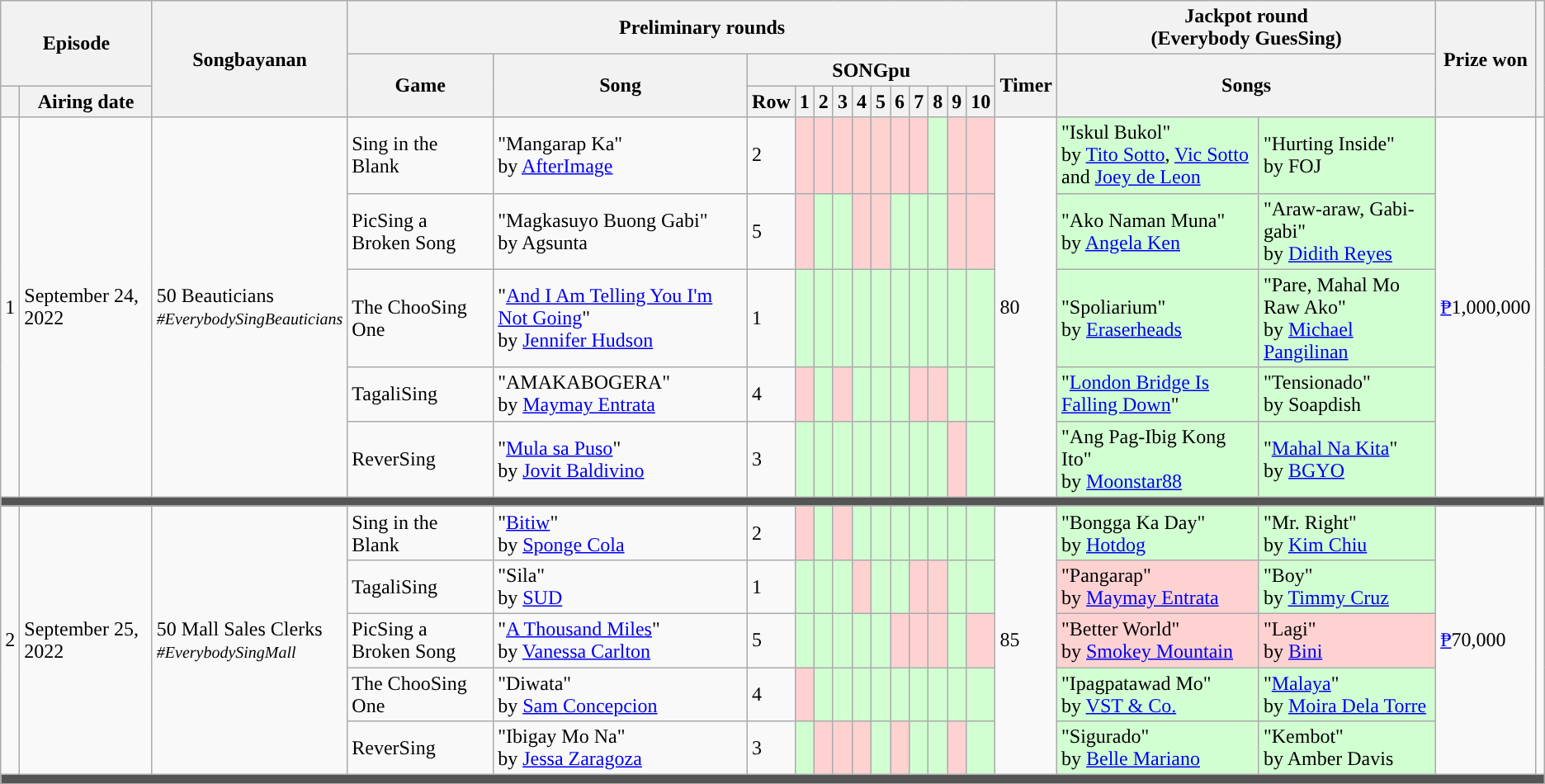<table class="wikitable plainrowheaders mw-collapsible ">
<tr>
<th colspan="2" rowspan="2">Episode</th>
<th rowspan="3">Songbayanan</th>
<th colspan="14">Preliminary rounds</th>
<th colspan="2">Jackpot round<br>(Everybody GuesSing)</th>
<th rowspan="3">Prize won</th>
<th rowspan="3"></th>
</tr>
<tr>
<th rowspan="2">Game</th>
<th rowspan="2">Song</th>
<th colspan="11">SONGpu</th>
<th rowspan="2">Timer</th>
<th colspan="2" rowspan="2">Songs</th>
</tr>
<tr>
<th></th>
<th>Airing date</th>
<th>Row</th>
<th>1</th>
<th>2</th>
<th>3</th>
<th>4</th>
<th>5</th>
<th>6</th>
<th>7</th>
<th>8</th>
<th>9</th>
<th>10</th>
</tr>
<tr>
<td rowspan="5">1</td>
<td rowspan="5">September 24, 2022</td>
<td rowspan="5">50 Beauticians<br><small><em>#EverybodySingBeauticians</em></small></td>
<td>Sing in the Blank</td>
<td>"Mangarap Ka"<br>by <a href='#'>AfterImage</a></td>
<td>2</td>
<td style="background:#FFD2D2"></td>
<td style="background:#FFD2D2"></td>
<td style="background:#FFD2D2"></td>
<td style="background:#FFD2D2"></td>
<td style="background:#FFD2D2"></td>
<td style="background:#FFD2D2"></td>
<td style="background:#FFD2D2"></td>
<td style="background:#D2FFD2"></td>
<td style="background:#FFD2D2"></td>
<td style="background:#FFD2D2"></td>
<td rowspan="5">80 </td>
<td style="background:#D2FFD2">"Iskul Bukol"<br>by <a href='#'>Tito Sotto</a>, <a href='#'>Vic Sotto</a><br> and <a href='#'>Joey de Leon</a></td>
<td style="background:#D2FFD2">"Hurting Inside"<br>by FOJ</td>
<td rowspan="5"><a href='#'>₱</a>1,000,000</td>
<td rowspan="5"></td>
</tr>
<tr>
<td>PicSing a Broken Song</td>
<td>"Magkasuyo Buong Gabi"<br>by Agsunta</td>
<td>5</td>
<td style="background:#FFD2D2"></td>
<td style="background:#D2FFD2"></td>
<td style="background:#D2FFD2"></td>
<td style="background:#FFD2D2"></td>
<td style="background:#FFD2D2"></td>
<td style="background:#D2FFD2"></td>
<td style="background:#D2FFD2"></td>
<td style="background:#D2FFD2"></td>
<td style="background:#FFD2D2"></td>
<td style="background:#FFD2D2"></td>
<td style="background:#D2FFD2">"Ako Naman Muna"<br>by <a href='#'>Angela Ken</a></td>
<td style="background:#D2FFD2">"Araw-araw, Gabi-gabi"<br>by <a href='#'>Didith Reyes</a></td>
</tr>
<tr>
<td>The ChooSing One</td>
<td>"<a href='#'>And I Am Telling You I'm Not Going</a>"<br>by <a href='#'>Jennifer Hudson</a></td>
<td>1</td>
<td style="background:#D2FFD2"></td>
<td style="background:#D2FFD2"></td>
<td style="background:#D2FFD2"></td>
<td style="background:#D2FFD2"></td>
<td style="background:#D2FFD2"></td>
<td style="background:#D2FFD2"></td>
<td style="background:#D2FFD2"></td>
<td style="background:#D2FFD2"></td>
<td style="background:#D2FFD2"></td>
<td style="background:#D2FFD2"></td>
<td style="background:#D2FFD2">"Spoliarium"<br>by <a href='#'>Eraserheads</a></td>
<td style="background:#D2FFD2">"Pare, Mahal Mo Raw Ako"<br>by <a href='#'>Michael Pangilinan</a></td>
</tr>
<tr>
<td>TagaliSing</td>
<td>"AMAKABOGERA"<br>by <a href='#'>Maymay Entrata</a></td>
<td>4</td>
<td style="background:#FFD2D2"></td>
<td style="background:#D2FFD2"></td>
<td style="background:#FFD2D2"></td>
<td style="background:#D2FFD2"></td>
<td style="background:#D2FFD2"></td>
<td style="background:#D2FFD2"></td>
<td style="background:#FFD2D2"></td>
<td style="background:#FFD2D2"></td>
<td style="background:#D2FFD2"></td>
<td style="background:#D2FFD2"></td>
<td style="background:#D2FFD2">"<a href='#'>London Bridge Is Falling Down</a>"</td>
<td style="background:#D2FFD2">"Tensionado"<br>by Soapdish</td>
</tr>
<tr>
<td>ReverSing</td>
<td>"<a href='#'>Mula sa Puso</a>"<br>by <a href='#'>Jovit Baldivino</a></td>
<td>3</td>
<td style="background:#D2FFD2"></td>
<td style="background:#D2FFD2"></td>
<td style="background:#D2FFD2"></td>
<td style="background:#D2FFD2"></td>
<td style="background:#D2FFD2"></td>
<td style="background:#D2FFD2"></td>
<td style="background:#D2FFD2"></td>
<td style="background:#D2FFD2"></td>
<td style="background:#FFD2D2"></td>
<td style="background:#D2FFD2"></td>
<td style="background:#D2FFD2">"Ang Pag-Ibig Kong Ito"<br>by <a href='#'>Moonstar88</a></td>
<td style="background:#D2FFD2">"<a href='#'>Mahal Na Kita</a>"<br>by <a href='#'>BGYO</a></td>
</tr>
<tr>
<th colspan="21" style="background:#555;"></th>
</tr>
<tr>
<td rowspan="5">2</td>
<td rowspan="5">September 25, 2022</td>
<td rowspan="5">50 Mall Sales Clerks<br><small><em>#EverybodySingMall</em></small></td>
<td>Sing in the Blank</td>
<td>"<a href='#'>Bitiw</a>"<br>by <a href='#'>Sponge Cola</a></td>
<td>2</td>
<td style="background:#FFD2D2"></td>
<td style="background:#D2FFD2"></td>
<td style="background:#FFD2D2"></td>
<td style="background:#D2FFD2"></td>
<td style="background:#D2FFD2"></td>
<td style="background:#D2FFD2"></td>
<td style="background:#D2FFD2"></td>
<td style="background:#D2FFD2"></td>
<td style="background:#D2FFD2"></td>
<td style="background:#D2FFD2"></td>
<td rowspan="5">85 </td>
<td style="background:#D2FFD2">"Bongga Ka Day"<br>by <a href='#'>Hotdog</a></td>
<td style="background:#D2FFD2">"Mr. Right"<br>by <a href='#'>Kim Chiu</a></td>
<td rowspan="5"><a href='#'>₱</a>70,000</td>
<td rowspan="5"></td>
</tr>
<tr>
<td>TagaliSing</td>
<td>"Sila"<br>by <a href='#'>SUD</a></td>
<td>1</td>
<td style="background:#D2FFD2"></td>
<td style="background:#D2FFD2"></td>
<td style="background:#D2FFD2"></td>
<td style="background:#FFD2D2"></td>
<td style="background:#D2FFD2"></td>
<td style="background:#D2FFD2"></td>
<td style="background:#FFD2D2"></td>
<td style="background:#FFD2D2"></td>
<td style="background:#D2FFD2"></td>
<td style="background:#D2FFD2"></td>
<td style="background:#FFD2D2">"Pangarap"<br>by <a href='#'>Maymay Entrata</a></td>
<td style="background:#D2FFD2">"Boy"<br>by <a href='#'>Timmy Cruz</a></td>
</tr>
<tr>
<td>PicSing a Broken Song</td>
<td>"<a href='#'>A Thousand Miles</a>"<br>by <a href='#'>Vanessa Carlton</a></td>
<td>5</td>
<td style="background:#D2FFD2"></td>
<td style="background:#D2FFD2"></td>
<td style="background:#D2FFD2"></td>
<td style="background:#D2FFD2"></td>
<td style="background:#D2FFD2"></td>
<td style="background:#FFD2D2"></td>
<td style="background:#FFD2D2"></td>
<td style="background:#FFD2D2"></td>
<td style="background:#D2FFD2"></td>
<td style="background:#FFD2D2"></td>
<td style="background:#FFD2D2">"Better World"<br>by <a href='#'>Smokey Mountain</a></td>
<td style="background:#FFD2D2">"Lagi"<br>by <a href='#'>Bini</a></td>
</tr>
<tr>
<td>The ChooSing One</td>
<td>"Diwata"<br>by <a href='#'>Sam Concepcion</a></td>
<td>4</td>
<td style="background:#FFD2D2"></td>
<td style="background:#D2FFD2"></td>
<td style="background:#D2FFD2"></td>
<td style="background:#D2FFD2"></td>
<td style="background:#D2FFD2"></td>
<td style="background:#D2FFD2"></td>
<td style="background:#D2FFD2"></td>
<td style="background:#D2FFD2"></td>
<td style="background:#D2FFD2"></td>
<td style="background:#D2FFD2"></td>
<td style="background:#D2FFD2">"Ipagpatawad Mo"<br>by <a href='#'>VST & Co.</a></td>
<td style="background:#D2FFD2">"<a href='#'>Malaya</a>"<br>by <a href='#'>Moira Dela Torre</a></td>
</tr>
<tr>
<td>ReverSing</td>
<td>"Ibigay Mo Na"<br>by <a href='#'>Jessa Zaragoza</a></td>
<td>3</td>
<td style="background:#D2FFD2"></td>
<td style="background:#FFD2D2"></td>
<td style="background:#FFD2D2"></td>
<td style="background:#FFD2D2"></td>
<td style="background:#D2FFD2"></td>
<td style="background:#FFD2D2"></td>
<td style="background:#D2FFD2"></td>
<td style="background:#D2FFD2"></td>
<td style="background:#FFD2D2"></td>
<td style="background:#D2FFD2"></td>
<td style="background:#D2FFD2">"Sigurado"<br>by <a href='#'>Belle Mariano</a></td>
<td style="background:#D2FFD2">"Kembot"<br>by Amber Davis</td>
</tr>
<tr>
<th colspan="21" style="background:#555;"></th>
</tr>
<tr>
</tr>
</table>
